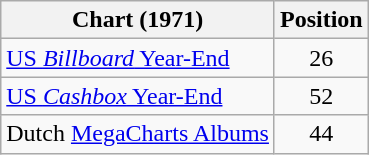<table class="wikitable sortable">
<tr>
<th>Chart (1971)</th>
<th>Position</th>
</tr>
<tr>
<td><a href='#'>US <em>Billboard</em> Year-End</a></td>
<td align=center>26</td>
</tr>
<tr>
<td><a href='#'>US <em>Cashbox</em> Year-End</a></td>
<td align=center>52</td>
</tr>
<tr>
<td>Dutch <a href='#'>MegaCharts Albums</a></td>
<td align=center>44</td>
</tr>
</table>
